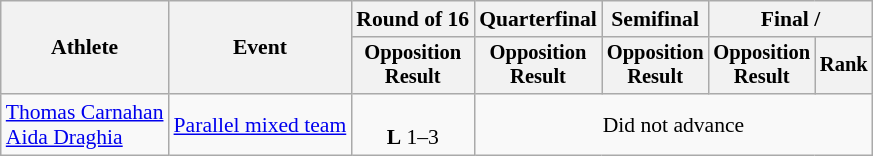<table class=wikitable style=font-size:90%>
<tr>
<th rowspan=2>Athlete</th>
<th rowspan=2>Event</th>
<th>Round of 16</th>
<th>Quarterfinal</th>
<th>Semifinal</th>
<th colspan=2>Final / </th>
</tr>
<tr style=font-size:95%>
<th>Opposition<br>Result</th>
<th>Opposition<br>Result</th>
<th>Opposition<br>Result</th>
<th>Opposition<br>Result</th>
<th>Rank</th>
</tr>
<tr align=center>
<td align=left><a href='#'>Thomas Carnahan</a><br><a href='#'>Aida Draghia</a></td>
<td align=left><a href='#'>Parallel mixed team</a></td>
<td><br><strong>L</strong> 1–3</td>
<td colspan=4>Did not advance</td>
</tr>
</table>
